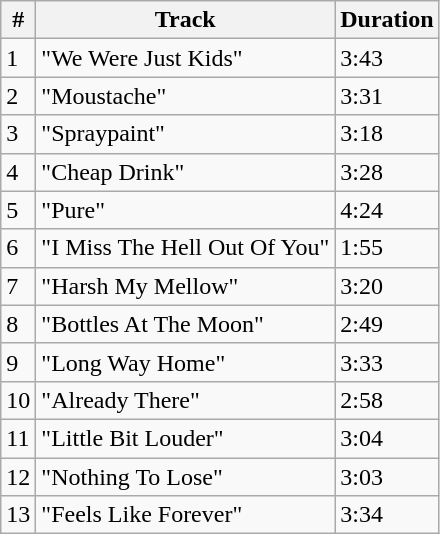<table class="wikitable">
<tr>
<th>#</th>
<th>Track</th>
<th>Duration</th>
</tr>
<tr>
<td>1</td>
<td>"We Were Just Kids"</td>
<td>3:43</td>
</tr>
<tr>
<td>2</td>
<td>"Moustache"</td>
<td>3:31</td>
</tr>
<tr>
<td>3</td>
<td>"Spraypaint"</td>
<td>3:18</td>
</tr>
<tr>
<td>4</td>
<td>"Cheap Drink"</td>
<td>3:28</td>
</tr>
<tr>
<td>5</td>
<td>"Pure"</td>
<td>4:24</td>
</tr>
<tr>
<td>6</td>
<td>"I Miss The Hell Out Of You"</td>
<td>1:55</td>
</tr>
<tr>
<td>7</td>
<td>"Harsh My Mellow"</td>
<td>3:20</td>
</tr>
<tr>
<td>8</td>
<td>"Bottles At The Moon"</td>
<td>2:49</td>
</tr>
<tr>
<td>9</td>
<td>"Long Way Home"</td>
<td>3:33</td>
</tr>
<tr>
<td>10</td>
<td>"Already There"</td>
<td>2:58</td>
</tr>
<tr>
<td>11</td>
<td>"Little Bit Louder"</td>
<td>3:04</td>
</tr>
<tr>
<td>12</td>
<td>"Nothing To Lose"</td>
<td>3:03</td>
</tr>
<tr>
<td>13</td>
<td>"Feels Like Forever"</td>
<td>3:34</td>
</tr>
</table>
